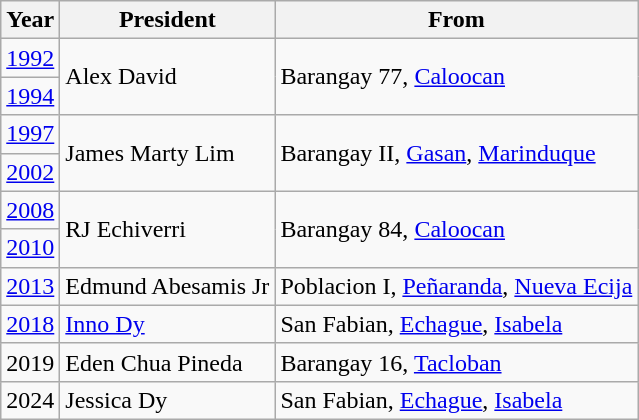<table class="wikitable">
<tr>
<th>Year</th>
<th>President</th>
<th>From</th>
</tr>
<tr>
<td><a href='#'>1992</a></td>
<td rowspan="2">Alex David</td>
<td rowspan="2">Barangay 77, <a href='#'>Caloocan</a></td>
</tr>
<tr>
<td><a href='#'>1994</a></td>
</tr>
<tr>
<td><a href='#'>1997</a></td>
<td rowspan="2">James Marty Lim</td>
<td rowspan="2">Barangay II, <a href='#'>Gasan</a>, <a href='#'>Marinduque</a></td>
</tr>
<tr>
<td><a href='#'>2002</a></td>
</tr>
<tr>
<td><a href='#'>2008</a></td>
<td rowspan="2">RJ Echiverri</td>
<td rowspan="2">Barangay 84, <a href='#'>Caloocan</a></td>
</tr>
<tr>
<td><a href='#'>2010</a></td>
</tr>
<tr>
<td><a href='#'>2013</a></td>
<td>Edmund Abesamis Jr</td>
<td>Poblacion I, <a href='#'>Peñaranda</a>, <a href='#'>Nueva Ecija</a></td>
</tr>
<tr>
<td><a href='#'>2018</a></td>
<td><a href='#'>Inno Dy</a></td>
<td>San Fabian, <a href='#'>Echague</a>, <a href='#'>Isabela</a></td>
</tr>
<tr>
<td>2019</td>
<td>Eden Chua Pineda</td>
<td>Barangay 16, <a href='#'>Tacloban</a></td>
</tr>
<tr>
<td>2024</td>
<td>Jessica Dy</td>
<td>San Fabian, <a href='#'>Echague</a>, <a href='#'>Isabela</a></td>
</tr>
</table>
